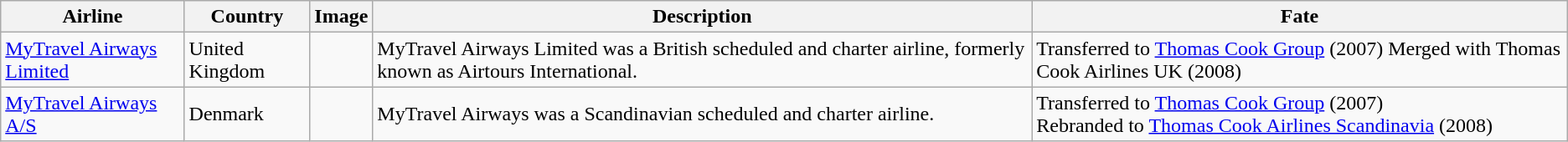<table class="wikitable">
<tr>
<th>Airline</th>
<th>Country</th>
<th>Image</th>
<th>Description</th>
<th>Fate</th>
</tr>
<tr>
<td><a href='#'>MyTravel Airways Limited</a></td>
<td>United Kingdom</td>
<td></td>
<td>MyTravel Airways Limited was a British scheduled and charter airline, formerly known as Airtours International.</td>
<td>Transferred to <a href='#'>Thomas Cook Group</a> (2007) Merged with Thomas Cook Airlines UK (2008)</td>
</tr>
<tr>
<td><a href='#'>MyTravel Airways A/S</a></td>
<td>Denmark</td>
<td></td>
<td>MyTravel Airways was a Scandinavian scheduled and charter airline.</td>
<td>Transferred to <a href='#'>Thomas Cook Group</a> (2007)<br>Rebranded to <a href='#'>Thomas Cook Airlines Scandinavia</a> (2008)</td>
</tr>
</table>
